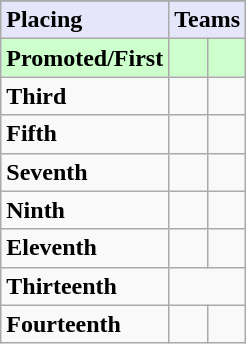<table class=wikitable>
<tr>
</tr>
<tr style="background: #E6E6FA;">
<td><strong>Placing</strong></td>
<td colspan="2" style="text-align:center"><strong>Teams</strong></td>
</tr>
<tr style="background: #ccffcc;">
<td><strong>Promoted/First</strong></td>
<td></td>
<td></td>
</tr>
<tr>
<td><strong>Third</strong></td>
<td></td>
<td></td>
</tr>
<tr>
<td><strong>Fifth</strong></td>
<td></td>
<td></td>
</tr>
<tr>
<td><strong>Seventh</strong></td>
<td></td>
<td></td>
</tr>
<tr>
<td><strong>Ninth</strong></td>
<td></td>
<td></td>
</tr>
<tr>
<td><strong>Eleventh</strong></td>
<td></td>
<td></td>
</tr>
<tr>
<td><strong>Thirteenth</strong></td>
<td colspan=2></td>
</tr>
<tr>
<td><strong>Fourteenth</strong></td>
<td></td>
<td></td>
</tr>
</table>
